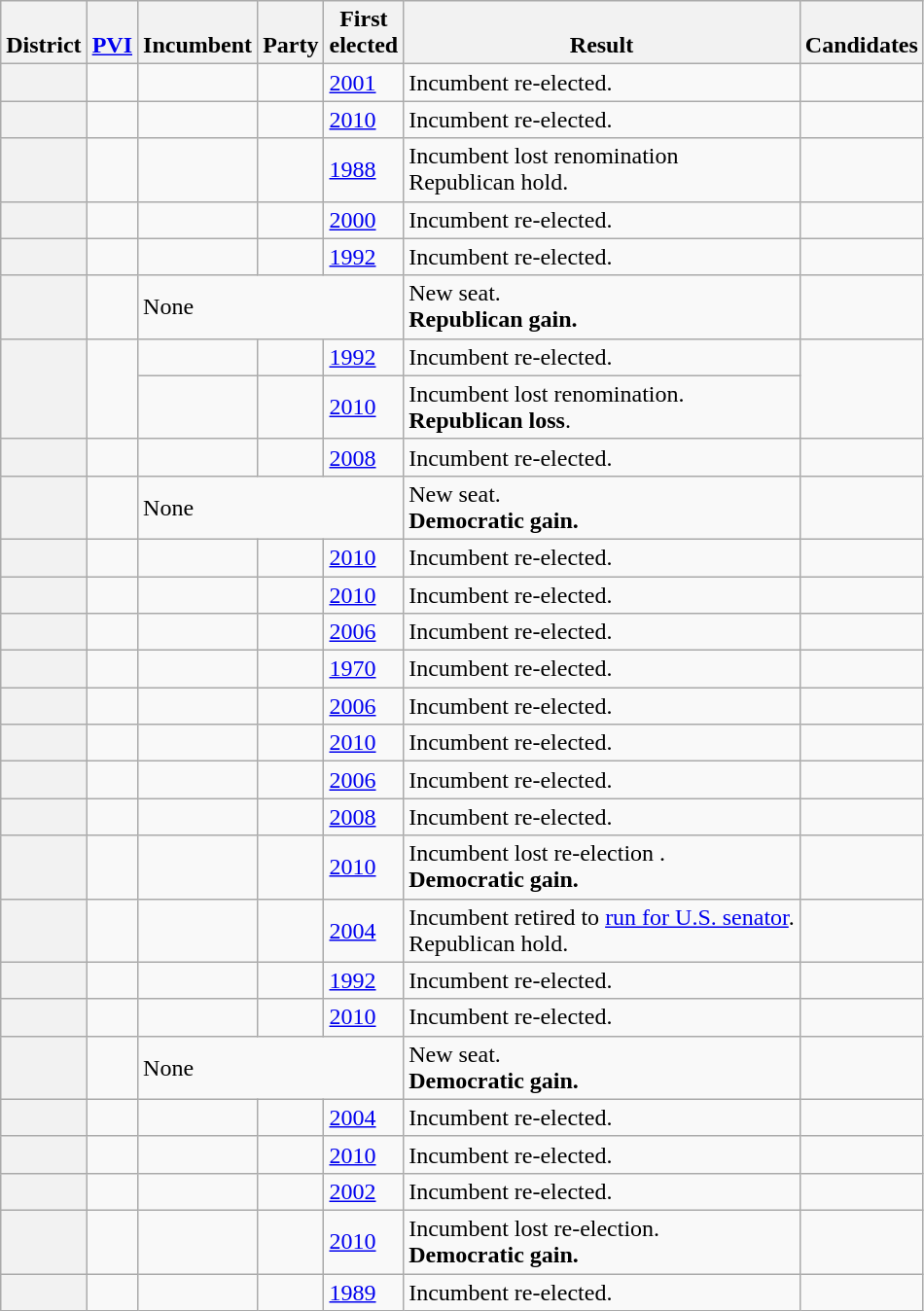<table class="wikitable sortable">
<tr valign=bottom>
<th>District</th>
<th><a href='#'>PVI</a></th>
<th>Incumbent</th>
<th>Party</th>
<th>First<br>elected</th>
<th>Result</th>
<th>Candidates</th>
</tr>
<tr>
<th></th>
<td></td>
<td></td>
<td></td>
<td><a href='#'>2001 </a></td>
<td>Incumbent re-elected.</td>
<td nowrap></td>
</tr>
<tr>
<th></th>
<td></td>
<td></td>
<td></td>
<td><a href='#'>2010</a></td>
<td>Incumbent re-elected.</td>
<td nowrap></td>
</tr>
<tr>
<th></th>
<td></td>
<td><br></td>
<td></td>
<td><a href='#'>1988</a></td>
<td>Incumbent lost renomination<br>Republican hold.</td>
<td nowrap></td>
</tr>
<tr>
<th></th>
<td></td>
<td></td>
<td></td>
<td><a href='#'>2000</a></td>
<td>Incumbent re-elected.</td>
<td nowrap></td>
</tr>
<tr>
<th></th>
<td></td>
<td><br></td>
<td></td>
<td><a href='#'>1992</a></td>
<td>Incumbent re-elected.</td>
<td nowrap></td>
</tr>
<tr>
<th></th>
<td></td>
<td colspan=3 data-sort-value="ZZZ">None </td>
<td>New seat.<br><strong>Republican gain.</strong></td>
<td nowrap></td>
</tr>
<tr>
<th rowspan=2></th>
<td rowspan=2 ></td>
<td></td>
<td></td>
<td><a href='#'>1992</a></td>
<td>Incumbent re-elected.</td>
<td rowspan=2 nowrap></td>
</tr>
<tr>
<td><br></td>
<td></td>
<td><a href='#'>2010</a></td>
<td>Incumbent lost renomination.<br><strong>Republican loss</strong>.</td>
</tr>
<tr>
<th></th>
<td></td>
<td><br></td>
<td></td>
<td><a href='#'>2008</a></td>
<td>Incumbent re-elected.</td>
<td nowrap></td>
</tr>
<tr>
<th></th>
<td></td>
<td colspan=3 data-sort-value="ZZZ">None </td>
<td>New seat.<br><strong>Democratic gain.</strong></td>
<td nowrap></td>
</tr>
<tr>
<th></th>
<td></td>
<td><br></td>
<td></td>
<td><a href='#'>2010</a></td>
<td>Incumbent re-elected.</td>
<td nowrap></td>
</tr>
<tr>
<th></th>
<td></td>
<td><br></td>
<td></td>
<td><a href='#'>2010</a></td>
<td>Incumbent re-elected.</td>
<td nowrap></td>
</tr>
<tr>
<th></th>
<td></td>
<td><br></td>
<td></td>
<td><a href='#'>2006</a></td>
<td>Incumbent re-elected.</td>
<td nowrap></td>
</tr>
<tr>
<th></th>
<td></td>
<td><br></td>
<td></td>
<td><a href='#'>1970</a></td>
<td>Incumbent re-elected.</td>
<td nowrap></td>
</tr>
<tr>
<th></th>
<td></td>
<td><br></td>
<td></td>
<td><a href='#'>2006</a></td>
<td>Incumbent re-elected.</td>
<td nowrap></td>
</tr>
<tr>
<th></th>
<td></td>
<td><br></td>
<td></td>
<td><a href='#'>2010</a></td>
<td>Incumbent re-elected.</td>
<td nowrap></td>
</tr>
<tr>
<th></th>
<td></td>
<td><br></td>
<td></td>
<td><a href='#'>2006</a></td>
<td>Incumbent re-elected.</td>
<td nowrap></td>
</tr>
<tr>
<th></th>
<td></td>
<td><br></td>
<td></td>
<td><a href='#'>2008</a></td>
<td>Incumbent re-elected.</td>
<td nowrap></td>
</tr>
<tr>
<th></th>
<td></td>
<td><br></td>
<td></td>
<td><a href='#'>2010</a></td>
<td>Incumbent lost re-election .<br><strong>Democratic gain.</strong></td>
<td nowrap></td>
</tr>
<tr>
<th></th>
<td></td>
<td><br></td>
<td></td>
<td><a href='#'>2004</a></td>
<td>Incumbent retired to <a href='#'>run for U.S. senator</a>.<br>Republican hold.</td>
<td nowrap></td>
</tr>
<tr>
<th></th>
<td></td>
<td><br></td>
<td></td>
<td><a href='#'>1992</a></td>
<td>Incumbent re-elected.</td>
<td nowrap></td>
</tr>
<tr>
<th></th>
<td></td>
<td><br></td>
<td></td>
<td><a href='#'>2010 </a></td>
<td>Incumbent re-elected.</td>
<td nowrap></td>
</tr>
<tr>
<th></th>
<td></td>
<td colspan=3 data-sort-value="ZZZ">None </td>
<td>New seat.<br><strong>Democratic gain.</strong></td>
<td nowrap></td>
</tr>
<tr>
<th></th>
<td></td>
<td><br></td>
<td></td>
<td><a href='#'>2004</a></td>
<td>Incumbent re-elected.</td>
<td nowrap></td>
</tr>
<tr>
<th></th>
<td></td>
<td><br></td>
<td></td>
<td><a href='#'>2010</a></td>
<td>Incumbent re-elected.</td>
<td nowrap></td>
</tr>
<tr>
<th></th>
<td></td>
<td><br></td>
<td></td>
<td><a href='#'>2002</a></td>
<td>Incumbent re-elected.</td>
<td nowrap></td>
</tr>
<tr>
<th></th>
<td></td>
<td><br></td>
<td></td>
<td><a href='#'>2010</a></td>
<td>Incumbent lost re-election.<br><strong>Democratic gain.</strong></td>
<td nowrap></td>
</tr>
<tr>
<th></th>
<td></td>
<td><br></td>
<td></td>
<td><a href='#'>1989 </a></td>
<td>Incumbent re-elected.</td>
<td nowrap></td>
</tr>
</table>
